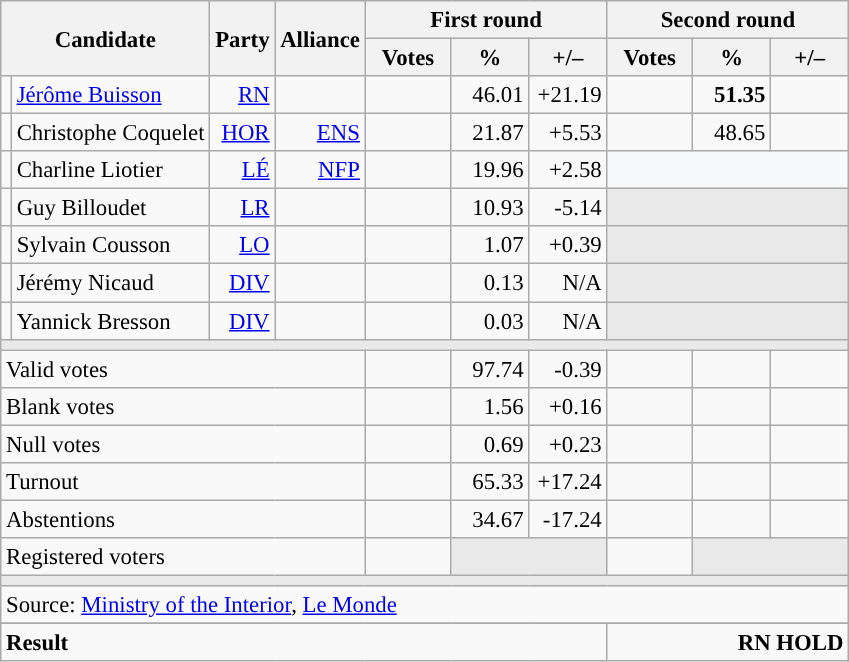<table class="wikitable" style="text-align:right;font-size:95%;">
<tr>
<th rowspan="2" colspan="2">Candidate</th>
<th rowspan="2">Party</th>
<th rowspan="2">Alliance</th>
<th colspan="3">First round</th>
<th colspan="3">Second round</th>
</tr>
<tr>
<th style="width:50px;">Votes</th>
<th style="width:45px;">%</th>
<th style="width:45px;">+/–</th>
<th style="width:50px;">Votes</th>
<th style="width:45px;">%</th>
<th style="width:45px;">+/–</th>
</tr>
<tr>
<td style="color:inherit;background:"></td>
<td style="text-align:left;"><a href='#'>Jérôme Buisson</a></td>
<td><a href='#'>RN</a></td>
<td></td>
<td></td>
<td>46.01</td>
<td>+21.19</td>
<td><strong></strong></td>
<td><strong>51.35</strong></td>
<td></td>
</tr>
<tr>
<td style="color:inherit;background:"></td>
<td style="text-align:left;">Christophe Coquelet</td>
<td><a href='#'>HOR</a></td>
<td><a href='#'>ENS</a></td>
<td></td>
<td>21.87</td>
<td>+5.53</td>
<td></td>
<td>48.65</td>
<td></td>
</tr>
<tr>
<td style="color:inherit;background:"></td>
<td style="text-align:left;">Charline Liotier</td>
<td><a href='#'>LÉ</a></td>
<td><a href='#'>NFP</a></td>
<td></td>
<td>19.96</td>
<td>+2.58</td>
<td colspan="3" style="background:#F8F9FA;"></td>
</tr>
<tr>
<td style="color:inherit;background:"></td>
<td style="text-align:left;">Guy Billoudet</td>
<td><a href='#'>LR</a></td>
<td></td>
<td></td>
<td>10.93</td>
<td>-5.14</td>
<td colspan="3" style="background:#E9E9E9;"></td>
</tr>
<tr>
<td style="color:inherit;background:"></td>
<td style="text-align:left;">Sylvain Cousson</td>
<td><a href='#'>LO</a></td>
<td></td>
<td></td>
<td>1.07</td>
<td>+0.39</td>
<td colspan="3" style="background:#E9E9E9;"></td>
</tr>
<tr>
<td style="color:inherit;background:"></td>
<td style="text-align:left;">Jérémy Nicaud</td>
<td><a href='#'>DIV</a></td>
<td></td>
<td></td>
<td>0.13</td>
<td>N/A</td>
<td colspan="3" style="background:#E9E9E9;"></td>
</tr>
<tr>
<td style="color:inherit;background:"></td>
<td style="text-align:left;">Yannick Bresson</td>
<td><a href='#'>DIV</a></td>
<td></td>
<td></td>
<td>0.03</td>
<td>N/A</td>
<td colspan="3" style="background:#E9E9E9;"></td>
</tr>
<tr>
<td colspan="10" style="background:#E9E9E9;"></td>
</tr>
<tr>
<td colspan="4" style="text-align:left;">Valid votes</td>
<td></td>
<td>97.74</td>
<td>-0.39</td>
<td></td>
<td></td>
<td></td>
</tr>
<tr>
<td colspan="4" style="text-align:left;">Blank votes</td>
<td></td>
<td>1.56</td>
<td>+0.16</td>
<td></td>
<td></td>
<td></td>
</tr>
<tr>
<td colspan="4" style="text-align:left;">Null votes</td>
<td></td>
<td>0.69</td>
<td>+0.23</td>
<td></td>
<td></td>
<td></td>
</tr>
<tr>
<td colspan="4" style="text-align:left;">Turnout</td>
<td></td>
<td>65.33</td>
<td>+17.24</td>
<td></td>
<td></td>
<td></td>
</tr>
<tr>
<td colspan="4" style="text-align:left;">Abstentions</td>
<td></td>
<td>34.67</td>
<td>-17.24</td>
<td></td>
<td></td>
<td></td>
</tr>
<tr>
<td colspan="4" style="text-align:left;">Registered voters</td>
<td></td>
<td colspan="2" style="background:#E9E9E9;"></td>
<td></td>
<td colspan="2" style="background:#E9E9E9;"></td>
</tr>
<tr>
<td colspan="10" style="background:#E9E9E9;"></td>
</tr>
<tr>
<td colspan="10" style="text-align:left;">Source: <a href='#'>Ministry of the Interior</a>, <a href='#'>Le Monde</a></td>
</tr>
<tr>
</tr>
<tr style="font-weight:bold">
<td colspan="7" style="text-align:left;">Result</td>
<td colspan="7" style="background-color:">RN HOLD</td>
</tr>
</table>
